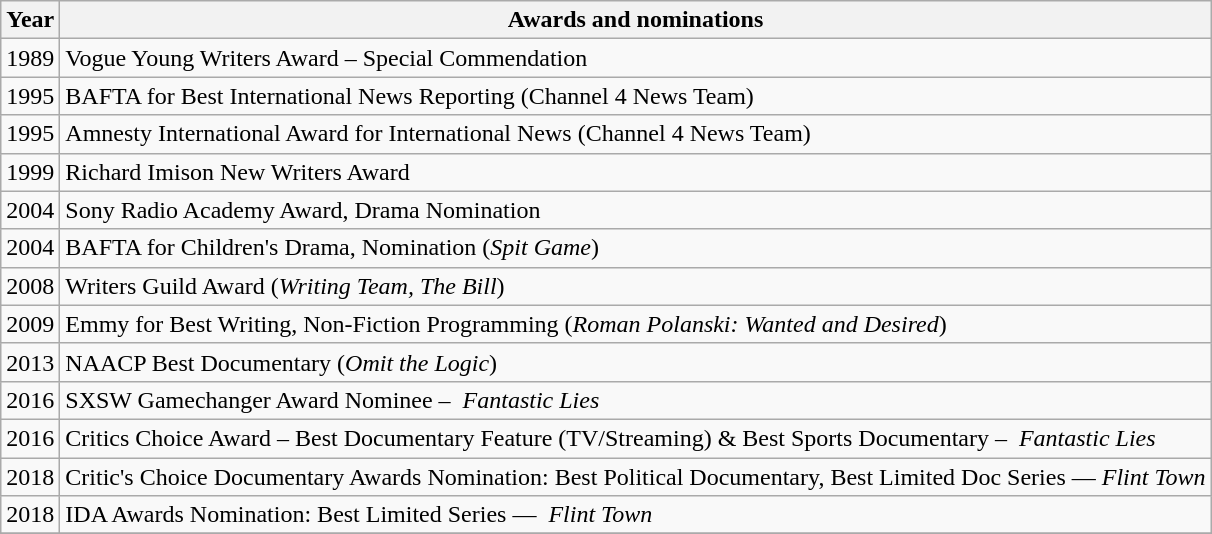<table class="wikitable">
<tr>
<th>Year</th>
<th>Awards and nominations</th>
</tr>
<tr>
<td>1989</td>
<td>Vogue Young Writers Award – Special Commendation</td>
</tr>
<tr>
<td>1995</td>
<td>BAFTA for Best International News Reporting (Channel 4 News Team)</td>
</tr>
<tr>
<td>1995</td>
<td>Amnesty International Award for International News (Channel 4 News Team)</td>
</tr>
<tr>
<td>1999</td>
<td>Richard Imison New Writers Award</td>
</tr>
<tr>
<td>2004</td>
<td>Sony Radio Academy Award, Drama Nomination</td>
</tr>
<tr>
<td>2004</td>
<td>BAFTA for Children's Drama, Nomination (<em>Spit Game</em>)</td>
</tr>
<tr>
<td>2008</td>
<td>Writers Guild Award (<em>Writing Team, The Bill</em>)</td>
</tr>
<tr>
<td>2009</td>
<td>Emmy for Best Writing, Non-Fiction Programming (<em>Roman Polanski: Wanted and Desired</em>)</td>
</tr>
<tr>
<td>2013</td>
<td>NAACP Best Documentary (<em>Omit the Logic</em>)</td>
</tr>
<tr>
<td>2016</td>
<td>SXSW Gamechanger Award Nominee –  <em>Fantastic Lies</em></td>
</tr>
<tr>
<td>2016</td>
<td>Critics Choice Award – Best Documentary Feature (TV/Streaming) & Best Sports Documentary –  <em>Fantastic Lies</em></td>
</tr>
<tr>
<td>2018</td>
<td>Critic's Choice Documentary Awards Nomination: Best Political Documentary, Best Limited Doc Series — <em>Flint Town</em></td>
</tr>
<tr>
<td>2018</td>
<td>IDA Awards Nomination: Best Limited Series —  <em>Flint Town</em></td>
</tr>
<tr>
</tr>
</table>
